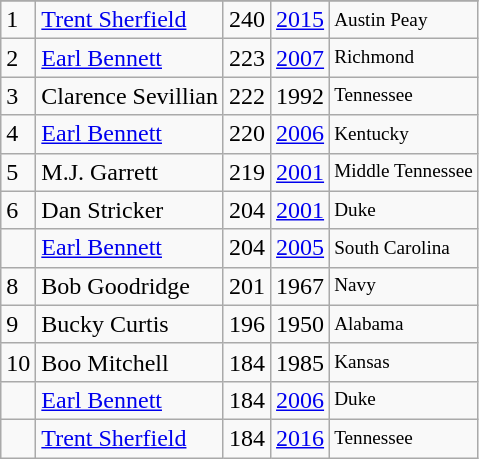<table class="wikitable">
<tr>
</tr>
<tr>
<td>1</td>
<td><a href='#'>Trent Sherfield</a></td>
<td>240</td>
<td><a href='#'>2015</a></td>
<td style="font-size:80%;">Austin Peay</td>
</tr>
<tr>
<td>2</td>
<td><a href='#'>Earl Bennett</a></td>
<td>223</td>
<td><a href='#'>2007</a></td>
<td style="font-size:80%;">Richmond</td>
</tr>
<tr>
<td>3</td>
<td>Clarence Sevillian</td>
<td>222</td>
<td>1992</td>
<td style="font-size:80%;">Tennessee</td>
</tr>
<tr>
<td>4</td>
<td><a href='#'>Earl Bennett</a></td>
<td>220</td>
<td><a href='#'>2006</a></td>
<td style="font-size:80%;">Kentucky</td>
</tr>
<tr>
<td>5</td>
<td>M.J. Garrett</td>
<td>219</td>
<td><a href='#'>2001</a></td>
<td style="font-size:80%;">Middle Tennessee</td>
</tr>
<tr>
<td>6</td>
<td>Dan Stricker</td>
<td>204</td>
<td><a href='#'>2001</a></td>
<td style="font-size:80%;">Duke</td>
</tr>
<tr>
<td></td>
<td><a href='#'>Earl Bennett</a></td>
<td>204</td>
<td><a href='#'>2005</a></td>
<td style="font-size:80%;">South Carolina</td>
</tr>
<tr>
<td>8</td>
<td>Bob Goodridge</td>
<td>201</td>
<td>1967</td>
<td style="font-size:80%;">Navy</td>
</tr>
<tr>
<td>9</td>
<td>Bucky Curtis</td>
<td>196</td>
<td>1950</td>
<td style="font-size:80%;">Alabama</td>
</tr>
<tr>
<td>10</td>
<td>Boo Mitchell</td>
<td>184</td>
<td>1985</td>
<td style="font-size:80%;">Kansas</td>
</tr>
<tr>
<td></td>
<td><a href='#'>Earl Bennett</a></td>
<td>184</td>
<td><a href='#'>2006</a></td>
<td style="font-size:80%;">Duke</td>
</tr>
<tr>
<td></td>
<td><a href='#'>Trent Sherfield</a></td>
<td>184</td>
<td><a href='#'>2016</a></td>
<td style="font-size:80%;">Tennessee</td>
</tr>
</table>
